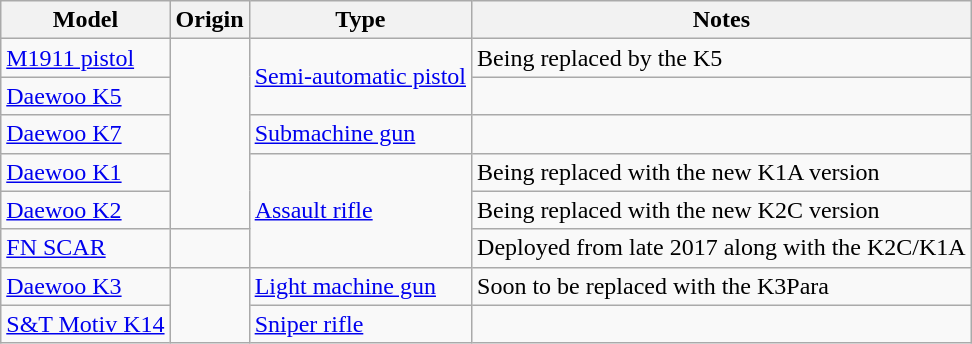<table class="wikitable">
<tr>
<th>Model</th>
<th>Origin</th>
<th>Type</th>
<th>Notes</th>
</tr>
<tr>
<td><a href='#'>M1911 pistol</a></td>
<td rowspan="5"></td>
<td rowspan="2"><a href='#'>Semi-automatic pistol</a></td>
<td>Being replaced by the K5</td>
</tr>
<tr>
<td><a href='#'>Daewoo K5</a></td>
<td></td>
</tr>
<tr>
<td><a href='#'>Daewoo K7</a></td>
<td><a href='#'>Submachine gun</a></td>
<td></td>
</tr>
<tr>
<td><a href='#'>Daewoo K1</a></td>
<td rowspan="3"><a href='#'>Assault rifle</a></td>
<td>Being replaced with the new K1A version</td>
</tr>
<tr>
<td><a href='#'>Daewoo K2</a></td>
<td>Being replaced with the new K2C version</td>
</tr>
<tr>
<td><a href='#'>FN SCAR</a></td>
<td></td>
<td>Deployed from late 2017 along with the K2C/K1A</td>
</tr>
<tr>
<td><a href='#'>Daewoo K3</a></td>
<td rowspan="2"></td>
<td><a href='#'>Light machine gun</a></td>
<td>Soon to be replaced with the K3Para</td>
</tr>
<tr>
<td><a href='#'>S&T Motiv K14</a></td>
<td><a href='#'>Sniper rifle</a></td>
<td></td>
</tr>
</table>
